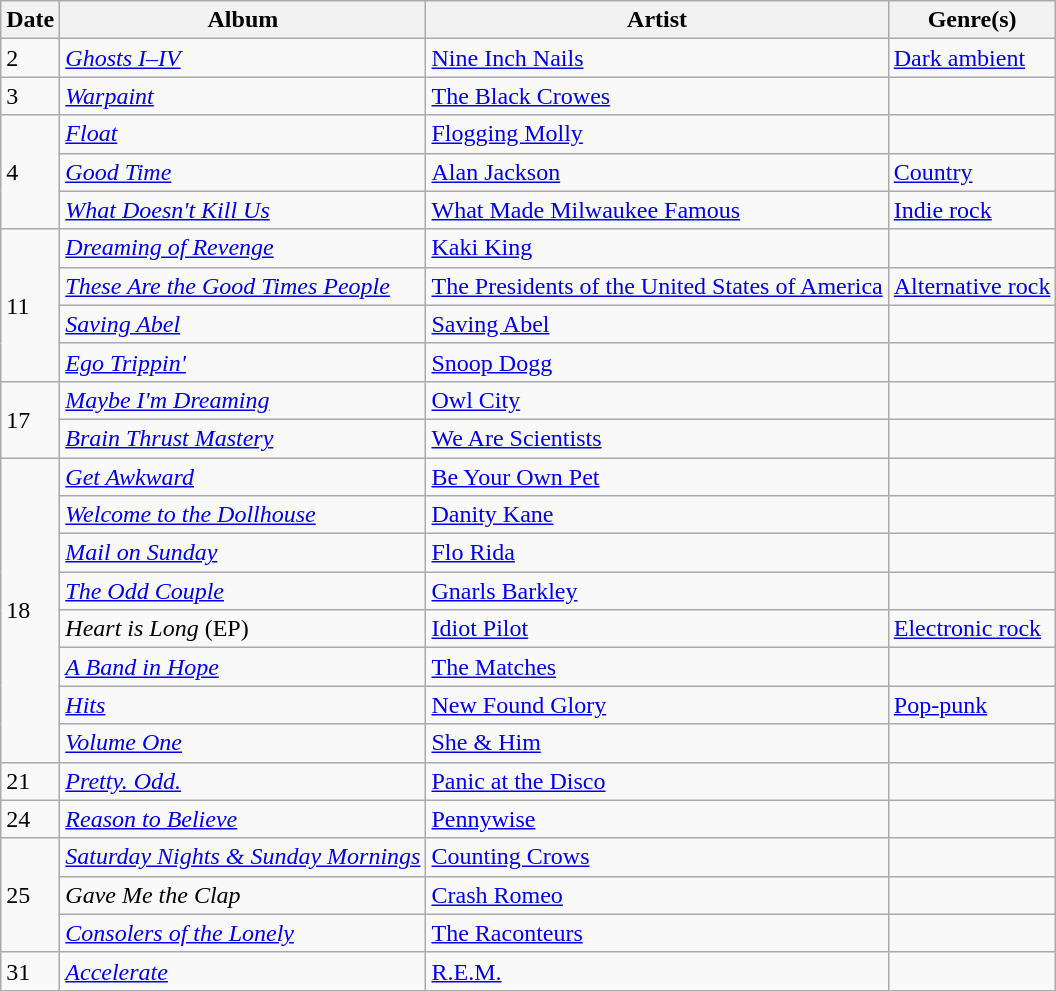<table class="wikitable">
<tr>
<th>Date</th>
<th>Album</th>
<th>Artist</th>
<th>Genre(s)</th>
</tr>
<tr>
<td>2</td>
<td><em><a href='#'>Ghosts I–IV</a></em></td>
<td><a href='#'>Nine Inch Nails</a></td>
<td><a href='#'>Dark ambient</a></td>
</tr>
<tr>
<td>3</td>
<td><em><a href='#'>Warpaint</a></em></td>
<td><a href='#'>The Black Crowes</a></td>
<td></td>
</tr>
<tr>
<td rowspan="3">4</td>
<td><em><a href='#'>Float</a></em></td>
<td><a href='#'>Flogging Molly</a></td>
<td></td>
</tr>
<tr>
<td><em><a href='#'>Good Time</a></em></td>
<td><a href='#'>Alan Jackson</a></td>
<td><a href='#'>Country</a></td>
</tr>
<tr>
<td><em><a href='#'>What Doesn't Kill Us</a></em></td>
<td><a href='#'>What Made Milwaukee Famous</a></td>
<td><a href='#'>Indie rock</a></td>
</tr>
<tr>
<td rowspan="4">11</td>
<td><em><a href='#'>Dreaming of Revenge</a></em></td>
<td><a href='#'>Kaki King</a></td>
<td></td>
</tr>
<tr>
<td><em><a href='#'>These Are the Good Times People</a></em></td>
<td><a href='#'>The Presidents of the United States of America</a></td>
<td><a href='#'>Alternative rock</a></td>
</tr>
<tr>
<td><em><a href='#'>Saving Abel</a></em></td>
<td><a href='#'>Saving Abel</a></td>
<td></td>
</tr>
<tr>
<td><em><a href='#'>Ego Trippin'</a></em></td>
<td><a href='#'>Snoop Dogg</a></td>
<td></td>
</tr>
<tr>
<td rowspan="2">17</td>
<td><em><a href='#'>Maybe I'm Dreaming</a></em></td>
<td><a href='#'>Owl City</a></td>
<td></td>
</tr>
<tr>
<td><em><a href='#'>Brain Thrust Mastery</a></em></td>
<td><a href='#'>We Are Scientists</a></td>
<td></td>
</tr>
<tr>
<td rowspan="8">18</td>
<td><em><a href='#'>Get Awkward</a></em></td>
<td><a href='#'>Be Your Own Pet</a></td>
<td></td>
</tr>
<tr>
<td><em><a href='#'>Welcome to the Dollhouse</a></em></td>
<td><a href='#'>Danity Kane</a></td>
<td></td>
</tr>
<tr>
<td><em><a href='#'>Mail on Sunday</a></em></td>
<td><a href='#'>Flo Rida</a></td>
<td></td>
</tr>
<tr>
<td><em><a href='#'>The Odd Couple</a></em></td>
<td><a href='#'>Gnarls Barkley</a></td>
<td></td>
</tr>
<tr>
<td><em>Heart is Long</em> (EP)</td>
<td><a href='#'>Idiot Pilot</a></td>
<td><a href='#'>Electronic rock</a></td>
</tr>
<tr>
<td><em><a href='#'>A Band in Hope</a></em></td>
<td><a href='#'>The Matches</a></td>
<td></td>
</tr>
<tr>
<td><em><a href='#'>Hits</a></em></td>
<td><a href='#'>New Found Glory</a></td>
<td><a href='#'>Pop-punk</a></td>
</tr>
<tr>
<td><em><a href='#'>Volume One</a></em></td>
<td><a href='#'>She & Him</a></td>
<td></td>
</tr>
<tr>
<td>21</td>
<td><em><a href='#'>Pretty. Odd.</a></em></td>
<td><a href='#'>Panic at the Disco</a></td>
<td></td>
</tr>
<tr>
<td>24</td>
<td><em><a href='#'>Reason to Believe</a></em></td>
<td><a href='#'>Pennywise</a></td>
<td></td>
</tr>
<tr>
<td rowspan="3">25</td>
<td><em><a href='#'>Saturday Nights & Sunday Mornings</a></em></td>
<td><a href='#'>Counting Crows</a></td>
<td></td>
</tr>
<tr>
<td><em>Gave Me the Clap</em></td>
<td><a href='#'>Crash Romeo</a></td>
<td></td>
</tr>
<tr>
<td><em><a href='#'>Consolers of the Lonely</a></em></td>
<td><a href='#'>The Raconteurs</a></td>
<td></td>
</tr>
<tr>
<td>31</td>
<td><em><a href='#'>Accelerate</a></em></td>
<td><a href='#'>R.E.M.</a></td>
<td></td>
</tr>
</table>
